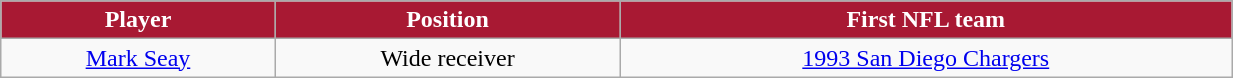<table class="wikitable" width="65%">
<tr align="center" style="background:#A81933;color:#FFFFFF;">
<td><strong>Player</strong></td>
<td><strong>Position</strong></td>
<td><strong>First NFL team</strong></td>
</tr>
<tr align="center" bgcolor="">
<td><a href='#'>Mark Seay</a></td>
<td>Wide receiver</td>
<td><a href='#'>1993 San Diego Chargers</a></td>
</tr>
</table>
